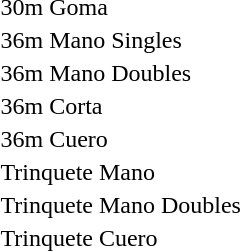<table>
<tr>
<td>30m Goma<br></td>
<td></td>
<td></td>
<td></td>
</tr>
<tr>
<td>36m Mano Singles<br></td>
<td></td>
<td></td>
<td></td>
</tr>
<tr>
<td>36m Mano Doubles<br></td>
<td></td>
<td></td>
<td></td>
</tr>
<tr>
<td>36m Corta<br></td>
<td></td>
<td></td>
<td></td>
</tr>
<tr>
<td>36m Cuero<br></td>
<td></td>
<td></td>
<td></td>
</tr>
<tr>
<td>Trinquete Mano<br></td>
<td></td>
<td></td>
<td></td>
</tr>
<tr>
<td>Trinquete Mano Doubles<br></td>
<td></td>
<td></td>
<td></td>
</tr>
<tr>
<td>Trinquete Cuero<br></td>
<td></td>
<td></td>
<td></td>
</tr>
</table>
